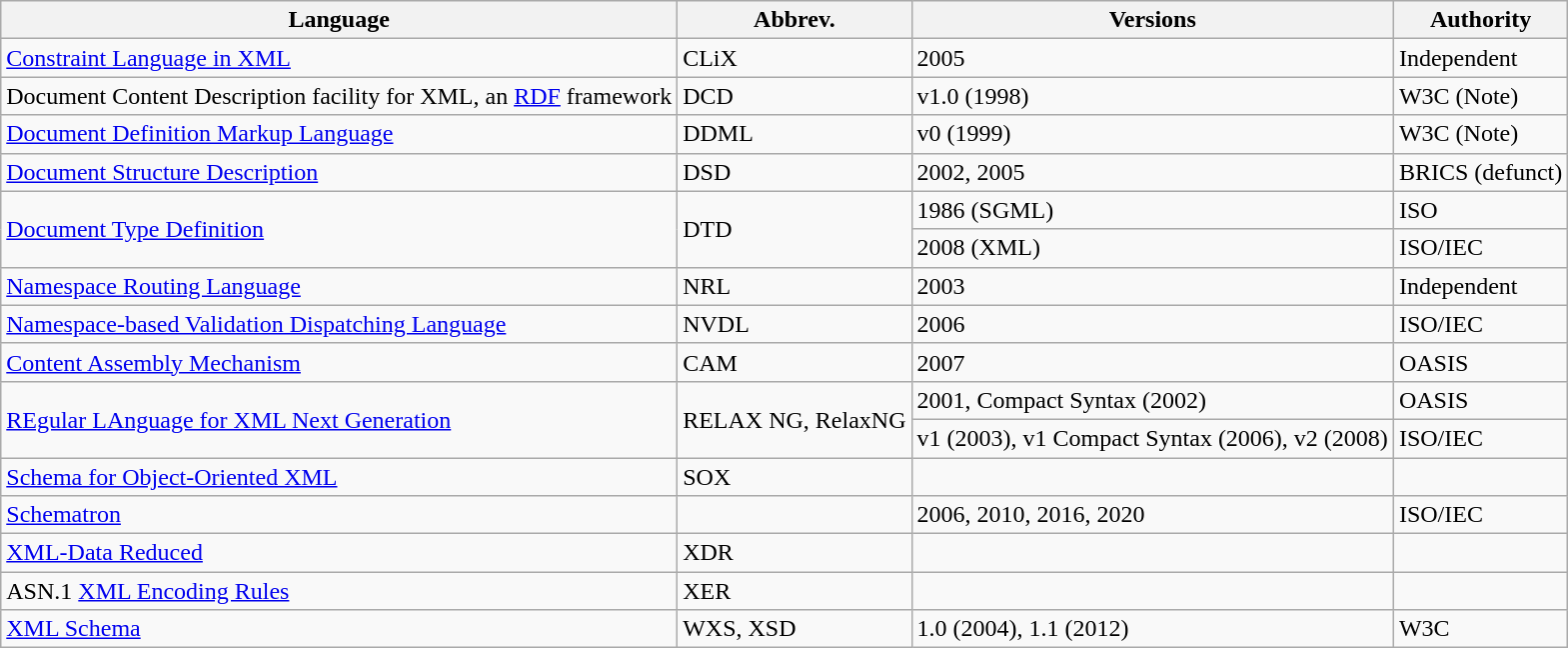<table class="wikitable">
<tr>
<th>Language</th>
<th>Abbrev.</th>
<th>Versions</th>
<th>Authority</th>
</tr>
<tr>
<td><a href='#'>Constraint Language in XML</a></td>
<td>CLiX</td>
<td>2005</td>
<td>Independent</td>
</tr>
<tr>
<td>Document Content Description facility for XML, an <a href='#'>RDF</a> framework</td>
<td>DCD</td>
<td>v1.0 (1998)</td>
<td>W3C (Note)</td>
</tr>
<tr>
<td><a href='#'>Document Definition Markup Language</a></td>
<td>DDML</td>
<td>v0 (1999)</td>
<td>W3C (Note)</td>
</tr>
<tr>
<td><a href='#'>Document Structure Description</a></td>
<td>DSD</td>
<td>2002, 2005</td>
<td>BRICS (defunct)</td>
</tr>
<tr>
<td rowspan="2"><a href='#'>Document Type Definition</a></td>
<td rowspan="2">DTD</td>
<td>1986 (SGML)</td>
<td>ISO</td>
</tr>
<tr>
<td>2008 (XML)</td>
<td>ISO/IEC</td>
</tr>
<tr>
<td><a href='#'>Namespace Routing Language</a></td>
<td>NRL</td>
<td>2003</td>
<td>Independent</td>
</tr>
<tr>
<td><a href='#'>Namespace-based Validation Dispatching Language</a></td>
<td>NVDL</td>
<td>2006</td>
<td>ISO/IEC</td>
</tr>
<tr>
<td><a href='#'>Content Assembly Mechanism</a></td>
<td>CAM</td>
<td>2007</td>
<td>OASIS</td>
</tr>
<tr>
<td rowspan="2"><a href='#'>REgular LAnguage for XML Next Generation</a></td>
<td rowspan="2">RELAX NG, RelaxNG</td>
<td>2001, Compact Syntax (2002)</td>
<td>OASIS</td>
</tr>
<tr>
<td>v1 (2003), v1 Compact Syntax (2006), v2 (2008)</td>
<td>ISO/IEC</td>
</tr>
<tr>
<td><a href='#'>Schema for Object-Oriented XML</a></td>
<td>SOX</td>
<td></td>
<td></td>
</tr>
<tr>
<td><a href='#'>Schematron</a></td>
<td></td>
<td>2006, 2010, 2016, 2020</td>
<td>ISO/IEC</td>
</tr>
<tr>
<td><a href='#'>XML-Data Reduced</a></td>
<td>XDR</td>
<td></td>
<td></td>
</tr>
<tr>
<td>ASN.1 <a href='#'>XML Encoding Rules</a></td>
<td>XER</td>
<td></td>
<td></td>
</tr>
<tr>
<td><a href='#'>XML Schema</a></td>
<td>WXS, XSD</td>
<td>1.0 (2004), 1.1 (2012)</td>
<td>W3C</td>
</tr>
</table>
